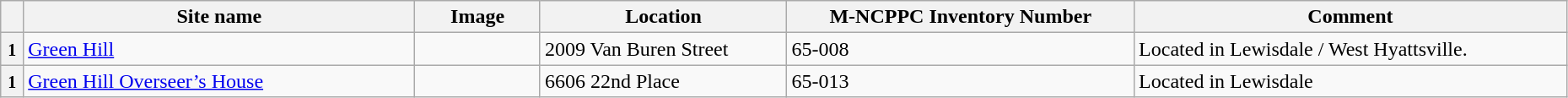<table class="wikitable sortable" style="width:98%">
<tr>
<th></th>
<th width = 25% ><strong>Site name</strong></th>
<th width = 8% class="unsortable" ><strong>Image</strong></th>
<th><strong>Location</strong></th>
<th class="unsortable" ><strong>M-NCPPC Inventory Number</strong></th>
<th class="unsortable" ><strong>Comment</strong></th>
</tr>
<tr ->
<th><small>1</small></th>
<td><a href='#'>Green Hill</a></td>
<td></td>
<td>2009 Van Buren Street</td>
<td>65-008</td>
<td>Located in Lewisdale / West Hyattsville.</td>
</tr>
<tr ->
<th><small>1</small></th>
<td><a href='#'>Green Hill Overseer’s House</a></td>
<td></td>
<td>6606 22nd Place</td>
<td>65-013</td>
<td>Located in Lewisdale</td>
</tr>
</table>
